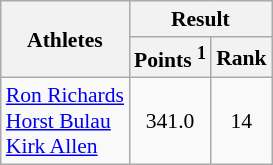<table class="wikitable" border="1" style="font-size:90%">
<tr>
<th rowspan=2>Athletes</th>
<th colspan=2>Result</th>
</tr>
<tr>
<th>Points <sup>1</sup></th>
<th>Rank</th>
</tr>
<tr>
<td><a href='#'>Ron Richards</a><br><a href='#'>Horst Bulau</a><br><a href='#'>Kirk Allen</a></td>
<td align=center>341.0</td>
<td align=center>14</td>
</tr>
</table>
